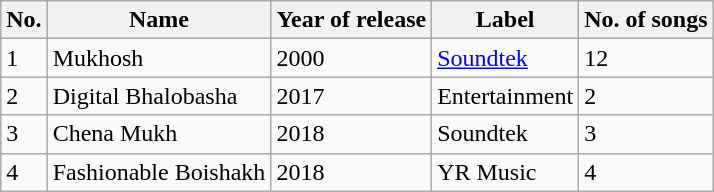<table class="wikitable">
<tr>
<th>No.</th>
<th>Name</th>
<th>Year of release</th>
<th>Label</th>
<th>No. of songs</th>
</tr>
<tr>
<td>1</td>
<td>Mukhosh</td>
<td>2000</td>
<td><a href='#'>Soundtek</a></td>
<td>12</td>
</tr>
<tr>
<td>2</td>
<td>Digital Bhalobasha</td>
<td>2017</td>
<td>Entertainment</td>
<td>2</td>
</tr>
<tr>
<td>3</td>
<td>Chena Mukh</td>
<td>2018</td>
<td>Soundtek</td>
<td>3</td>
</tr>
<tr>
<td>4</td>
<td>Fashionable Boishakh</td>
<td>2018</td>
<td>YR Music</td>
<td>4</td>
</tr>
</table>
